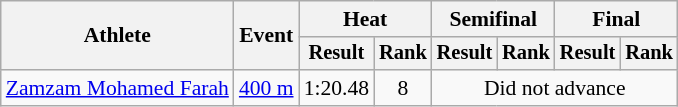<table class="wikitable" style="font-size:90%">
<tr>
<th rowspan="2">Athlete</th>
<th rowspan="2">Event</th>
<th colspan="2">Heat</th>
<th colspan="2">Semifinal</th>
<th colspan="2">Final</th>
</tr>
<tr style="font-size:95%">
<th>Result</th>
<th>Rank</th>
<th>Result</th>
<th>Rank</th>
<th>Result</th>
<th>Rank</th>
</tr>
<tr align="center">
<td align="left"><a href='#'>Zamzam Mohamed Farah</a></td>
<td align="left"><a href='#'>400 m</a></td>
<td>1:20.48</td>
<td>8</td>
<td colspan="4">Did not advance</td>
</tr>
</table>
